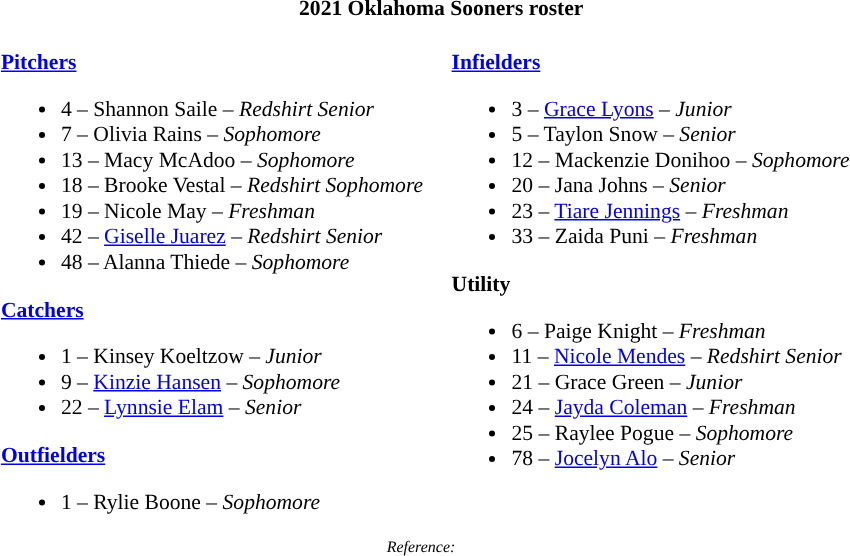<table class="toccolours" style="border-collapse:collapse; font-size:90%;">
<tr>
<th colspan=9>2021 Oklahoma Sooners roster</th>
</tr>
<tr>
<td width="03"> </td>
<td valign="top"><br><strong><a href='#'>Pitchers</a></strong><ul><li>4 – Shannon Saile – <em>Redshirt Senior</em></li><li>7 – Olivia Rains – <em>Sophomore</em></li><li>13 – Macy McAdoo – <em>Sophomore</em></li><li>18 – Brooke Vestal – <em>Redshirt Sophomore</em></li><li>19 – Nicole May – <em>Freshman</em></li><li>42 – <a href='#'>Giselle Juarez</a> – <em>Redshirt Senior</em></li><li>48 – Alanna Thiede – <em>Sophomore</em></li></ul><strong><a href='#'>Catchers</a></strong><ul><li>1 – Kinsey Koeltzow – <em>Junior</em></li><li>9 – <a href='#'>Kinzie Hansen</a> – <em>Sophomore</em></li><li>22 – <a href='#'>Lynnsie Elam</a> – <em>Senior</em></li></ul><strong><a href='#'>Outfielders</a></strong><ul><li>1 – Rylie Boone – <em>Sophomore</em></li></ul></td>
<td width="15"> </td>
<td valign="top"><br><strong><a href='#'>Infielders</a></strong><ul><li>3 – <a href='#'>Grace Lyons</a> – <em>Junior</em></li><li>5 – Taylon Snow – <em>Senior</em></li><li>12 – Mackenzie Donihoo – <em>Sophomore</em></li><li>20 – Jana Johns – <em>Senior</em></li><li>23 – <a href='#'>Tiare Jennings</a> – <em>Freshman</em></li><li>33 – Zaida Puni – <em>Freshman</em></li></ul><strong>Utility</strong><ul><li>6 – Paige Knight – <em>Freshman</em></li><li>11 – <a href='#'>Nicole Mendes</a> – <em>Redshirt Senior</em></li><li>21 – Grace Green – <em>Junior</em></li><li>24 – <a href='#'>Jayda Coleman</a> – <em>Freshman</em></li><li>25 – Raylee Pogue – <em>Sophomore</em></li><li>78 – <a href='#'>Jocelyn Alo</a> – <em>Senior</em></li></ul></td>
<td width="25"> </td>
</tr>
<tr>
<td colspan="4"  style="font-size:8pt; text-align:center;"><em>Reference:</em></td>
</tr>
</table>
